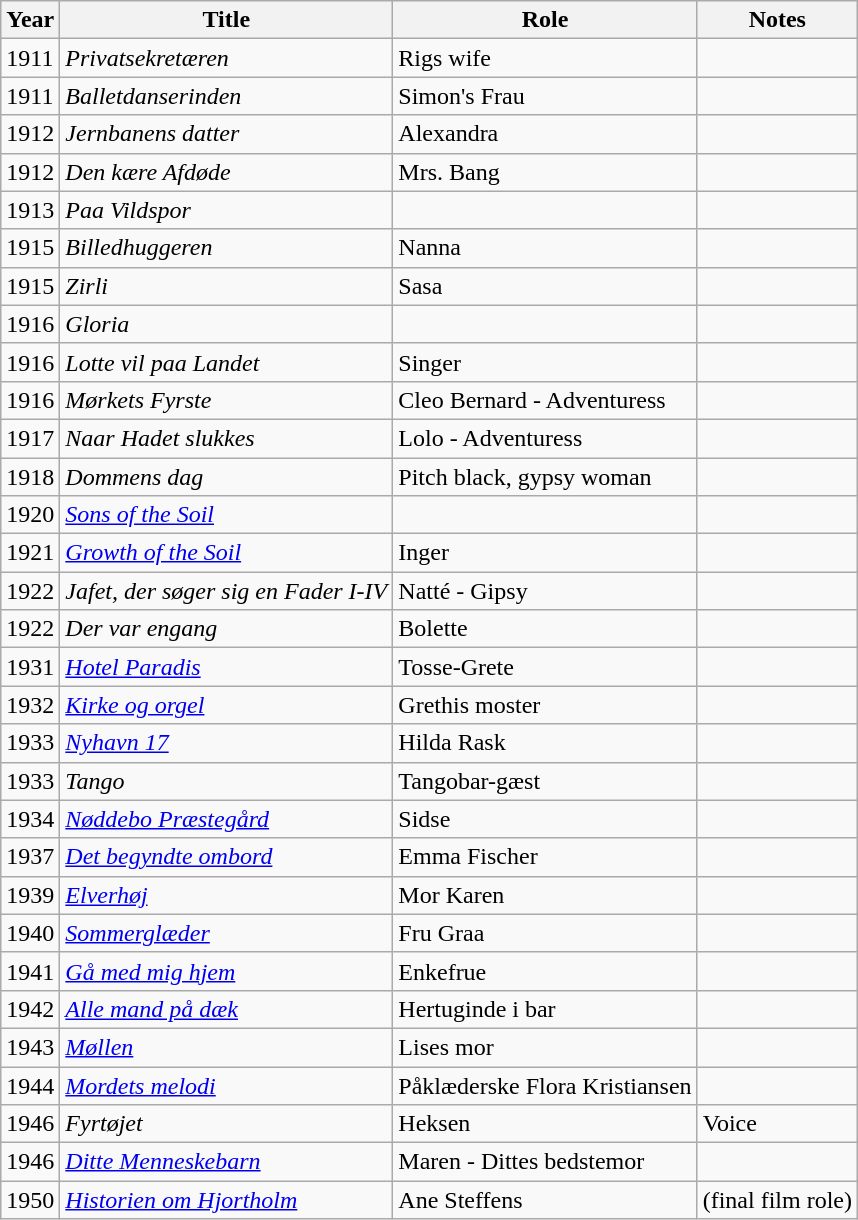<table class="wikitable">
<tr>
<th>Year</th>
<th>Title</th>
<th>Role</th>
<th>Notes</th>
</tr>
<tr>
<td>1911</td>
<td><em>Privatsekretæren</em></td>
<td>Rigs wife</td>
<td></td>
</tr>
<tr>
<td>1911</td>
<td><em>Balletdanserinden</em></td>
<td>Simon's Frau</td>
<td></td>
</tr>
<tr>
<td>1912</td>
<td><em>Jernbanens datter</em></td>
<td>Alexandra</td>
<td></td>
</tr>
<tr>
<td>1912</td>
<td><em>Den kære Afdøde</em></td>
<td>Mrs. Bang</td>
<td></td>
</tr>
<tr>
<td>1913</td>
<td><em>Paa Vildspor</em></td>
<td></td>
<td></td>
</tr>
<tr>
<td>1915</td>
<td><em>Billedhuggeren</em></td>
<td>Nanna</td>
<td></td>
</tr>
<tr>
<td>1915</td>
<td><em>Zirli</em></td>
<td>Sasa</td>
<td></td>
</tr>
<tr>
<td>1916</td>
<td><em>Gloria</em></td>
<td></td>
<td></td>
</tr>
<tr>
<td>1916</td>
<td><em>Lotte vil paa Landet</em></td>
<td>Singer</td>
<td></td>
</tr>
<tr>
<td>1916</td>
<td><em>Mørkets Fyrste</em></td>
<td>Cleo Bernard - Adventuress</td>
<td></td>
</tr>
<tr>
<td>1917</td>
<td><em>Naar Hadet slukkes</em></td>
<td>Lolo - Adventuress</td>
<td></td>
</tr>
<tr>
<td>1918</td>
<td><em>Dommens dag</em></td>
<td>Pitch black, gypsy woman</td>
<td></td>
</tr>
<tr>
<td>1920</td>
<td><em><a href='#'>Sons of the Soil</a></em></td>
<td></td>
<td></td>
</tr>
<tr>
<td>1921</td>
<td><em><a href='#'>Growth of the Soil</a></em></td>
<td>Inger</td>
<td></td>
</tr>
<tr>
<td>1922</td>
<td><em>Jafet, der søger sig en Fader I-IV</em></td>
<td>Natté - Gipsy</td>
<td></td>
</tr>
<tr>
<td>1922</td>
<td><em>Der var engang</em></td>
<td>Bolette</td>
<td></td>
</tr>
<tr>
<td>1931</td>
<td><em><a href='#'>Hotel Paradis</a></em></td>
<td>Tosse-Grete</td>
<td></td>
</tr>
<tr>
<td>1932</td>
<td><em><a href='#'>Kirke og orgel</a></em></td>
<td>Grethis moster</td>
<td></td>
</tr>
<tr>
<td>1933</td>
<td><em><a href='#'>Nyhavn 17</a></em></td>
<td>Hilda Rask</td>
<td></td>
</tr>
<tr>
<td>1933</td>
<td><em>Tango</em></td>
<td>Tangobar-gæst</td>
<td></td>
</tr>
<tr>
<td>1934</td>
<td><em><a href='#'>Nøddebo Præstegård</a></em></td>
<td>Sidse</td>
<td></td>
</tr>
<tr>
<td>1937</td>
<td><em><a href='#'>Det begyndte ombord</a></em></td>
<td>Emma Fischer</td>
<td></td>
</tr>
<tr>
<td>1939</td>
<td><em><a href='#'>Elverhøj</a></em></td>
<td>Mor Karen</td>
<td></td>
</tr>
<tr>
<td>1940</td>
<td><em><a href='#'>Sommerglæder</a></em></td>
<td>Fru Graa</td>
<td></td>
</tr>
<tr>
<td>1941</td>
<td><em><a href='#'>Gå med mig hjem</a></em></td>
<td>Enkefrue</td>
<td></td>
</tr>
<tr>
<td>1942</td>
<td><em><a href='#'>Alle mand på dæk</a></em></td>
<td>Hertuginde i bar</td>
<td></td>
</tr>
<tr>
<td>1943</td>
<td><em><a href='#'>Møllen</a></em></td>
<td>Lises mor</td>
<td></td>
</tr>
<tr>
<td>1944</td>
<td><em><a href='#'>Mordets melodi</a></em></td>
<td>Påklæderske Flora Kristiansen</td>
<td></td>
</tr>
<tr>
<td>1946</td>
<td><em>Fyrtøjet</em></td>
<td>Heksen</td>
<td>Voice</td>
</tr>
<tr>
<td>1946</td>
<td><em><a href='#'>Ditte Menneskebarn</a></em></td>
<td>Maren - Dittes bedstemor</td>
<td></td>
</tr>
<tr>
<td>1950</td>
<td><em><a href='#'>Historien om Hjortholm</a></em></td>
<td>Ane Steffens</td>
<td>(final film role)</td>
</tr>
</table>
